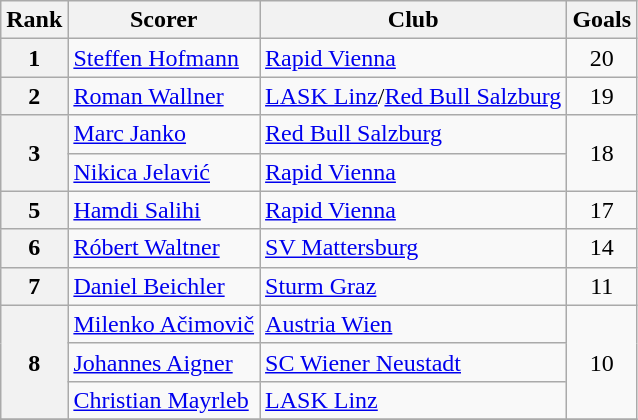<table class="wikitable" style="text-align:center">
<tr>
<th>Rank</th>
<th>Scorer</th>
<th>Club</th>
<th>Goals</th>
</tr>
<tr>
<th>1</th>
<td align="left"> <a href='#'>Steffen Hofmann</a></td>
<td align="left"><a href='#'>Rapid Vienna</a></td>
<td>20</td>
</tr>
<tr>
<th>2</th>
<td align="left"> <a href='#'>Roman Wallner</a></td>
<td align="left"><a href='#'>LASK Linz</a>/<a href='#'>Red Bull Salzburg</a></td>
<td>19</td>
</tr>
<tr>
<th rowspan="2">3</th>
<td align="left"> <a href='#'>Marc Janko</a></td>
<td align="left"><a href='#'>Red Bull Salzburg</a></td>
<td rowspan="2">18</td>
</tr>
<tr>
<td align="left"> <a href='#'>Nikica Jelavić</a></td>
<td align="left"><a href='#'>Rapid Vienna</a></td>
</tr>
<tr>
<th>5</th>
<td align="left"> <a href='#'>Hamdi Salihi</a></td>
<td align="left"><a href='#'>Rapid Vienna</a></td>
<td>17</td>
</tr>
<tr>
<th>6</th>
<td align="left"> <a href='#'>Róbert Waltner</a></td>
<td align="left"><a href='#'>SV Mattersburg</a></td>
<td>14</td>
</tr>
<tr>
<th>7</th>
<td align="left"> <a href='#'>Daniel Beichler</a></td>
<td align="left"><a href='#'>Sturm Graz</a></td>
<td>11</td>
</tr>
<tr>
<th rowspan="3">8</th>
<td align="left"> <a href='#'>Milenko Ačimovič</a></td>
<td align="left"><a href='#'>Austria Wien</a></td>
<td rowspan="3">10</td>
</tr>
<tr>
<td align="left"> <a href='#'>Johannes Aigner</a></td>
<td align="left"><a href='#'>SC Wiener Neustadt</a></td>
</tr>
<tr>
<td align="left"> <a href='#'>Christian Mayrleb</a></td>
<td align="left"><a href='#'>LASK Linz</a></td>
</tr>
<tr>
</tr>
</table>
